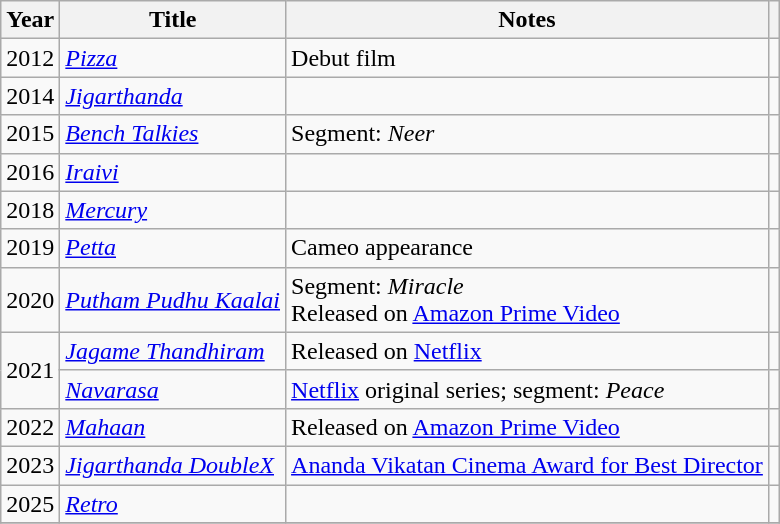<table class="wikitable plainrowheaders sortable">
<tr>
<th scope="col">Year</th>
<th scope="col">Title</th>
<th scope="col" class="unsortable">Notes</th>
<th scope="col" class="unsortable"></th>
</tr>
<tr>
<td>2012</td>
<td><em><a href='#'>Pizza</a></em></td>
<td>Debut film</td>
<td></td>
</tr>
<tr>
<td>2014</td>
<td><em><a href='#'>Jigarthanda</a></em></td>
<td></td>
<td></td>
</tr>
<tr>
<td>2015</td>
<td><em><a href='#'>Bench Talkies</a></em></td>
<td>Segment: <em>Neer</em></td>
<td></td>
</tr>
<tr>
<td>2016</td>
<td><em><a href='#'>Iraivi</a></em></td>
<td></td>
<td></td>
</tr>
<tr>
<td>2018</td>
<td><em><a href='#'>Mercury</a></em></td>
<td></td>
<td></td>
</tr>
<tr>
<td>2019</td>
<td><em><a href='#'>Petta</a></em></td>
<td>Cameo appearance</td>
<td></td>
</tr>
<tr>
<td>2020</td>
<td><em><a href='#'>Putham Pudhu Kaalai</a></em></td>
<td>Segment: <em>Miracle</em><br>Released on <a href='#'>Amazon Prime Video</a></td>
<td></td>
</tr>
<tr>
<td rowspan="2">2021</td>
<td><em><a href='#'>Jagame Thandhiram</a></em></td>
<td>Released on <a href='#'>Netflix</a></td>
<td></td>
</tr>
<tr>
<td><em><a href='#'>Navarasa</a></em></td>
<td><a href='#'>Netflix</a> original series; segment: <em>Peace</em></td>
<td></td>
</tr>
<tr>
<td>2022</td>
<td><em><a href='#'>Mahaan</a></em></td>
<td>Released on <a href='#'>Amazon Prime Video</a></td>
<td></td>
</tr>
<tr>
<td>2023</td>
<td><em><a href='#'>Jigarthanda DoubleX</a></em></td>
<td><a href='#'>Ananda Vikatan Cinema Award for Best Director</a></td>
<td></td>
</tr>
<tr>
<td>2025</td>
<td><em><a href='#'>Retro</a></em></td>
<td></td>
<td></td>
</tr>
<tr>
</tr>
</table>
